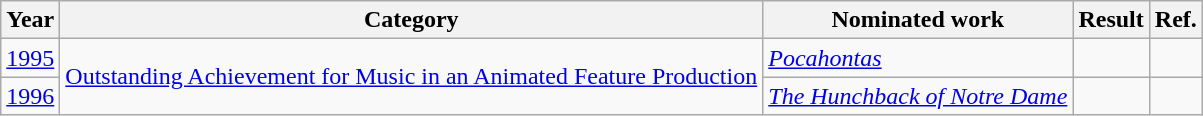<table class="wikitable">
<tr>
<th>Year</th>
<th>Category</th>
<th>Nominated work</th>
<th>Result</th>
<th>Ref.</th>
</tr>
<tr>
<td><a href='#'>1995</a></td>
<td rowspan="2"><a href='#'>Outstanding Achievement for Music in an Animated Feature Production</a></td>
<td><em><a href='#'>Pocahontas</a></em></td>
<td></td>
<td align="center"></td>
</tr>
<tr>
<td><a href='#'>1996</a></td>
<td><em><a href='#'>The Hunchback of Notre Dame</a></em></td>
<td></td>
<td align="center"></td>
</tr>
</table>
